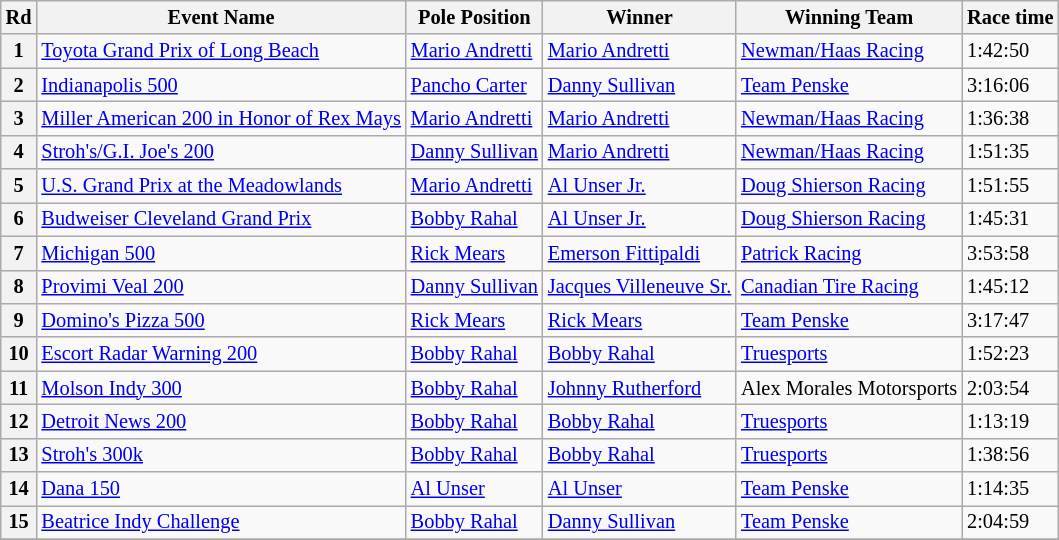<table class="wikitable" style="font-size: 85%;">
<tr>
<th>Rd</th>
<th>Event Name</th>
<th>Pole Position</th>
<th>Winner</th>
<th>Winning Team</th>
<th>Race time</th>
</tr>
<tr>
<th>1</th>
<td><a href='#'>Toyota Grand Prix of Long Beach</a></td>
<td> <a href='#'>Mario Andretti</a></td>
<td> <a href='#'>Mario Andretti</a></td>
<td><a href='#'>Newman/Haas Racing</a></td>
<td>1:42:50</td>
</tr>
<tr>
<th>2</th>
<td><a href='#'>Indianapolis 500</a></td>
<td> <a href='#'>Pancho Carter</a></td>
<td> <a href='#'>Danny Sullivan</a></td>
<td><a href='#'>Team Penske</a></td>
<td>3:16:06</td>
</tr>
<tr>
<th>3</th>
<td><a href='#'>Miller American 200 in Honor of Rex Mays</a></td>
<td> <a href='#'>Mario Andretti</a></td>
<td> <a href='#'>Mario Andretti</a></td>
<td><a href='#'>Newman/Haas Racing</a></td>
<td>1:36:38</td>
</tr>
<tr>
<th>4</th>
<td><a href='#'>Stroh's/G.I. Joe's 200</a></td>
<td> <a href='#'>Danny Sullivan</a></td>
<td> <a href='#'>Mario Andretti</a></td>
<td><a href='#'>Newman/Haas Racing</a></td>
<td>1:51:35</td>
</tr>
<tr>
<th>5</th>
<td><a href='#'>U.S. Grand Prix at the Meadowlands</a></td>
<td> <a href='#'>Mario Andretti</a></td>
<td> <a href='#'>Al Unser Jr.</a></td>
<td><a href='#'>Doug Shierson Racing</a></td>
<td>1:51:55</td>
</tr>
<tr>
<th>6</th>
<td><a href='#'>Budweiser Cleveland Grand Prix</a></td>
<td> <a href='#'>Bobby Rahal</a></td>
<td> <a href='#'>Al Unser Jr.</a></td>
<td><a href='#'>Doug Shierson Racing</a></td>
<td>1:45:31</td>
</tr>
<tr>
<th>7</th>
<td><a href='#'>Michigan 500</a></td>
<td> <a href='#'>Rick Mears</a></td>
<td> <a href='#'>Emerson Fittipaldi</a></td>
<td><a href='#'>Patrick Racing</a></td>
<td>3:53:58</td>
</tr>
<tr>
<th>8</th>
<td><a href='#'>Provimi Veal 200</a></td>
<td> <a href='#'>Danny Sullivan</a></td>
<td> <a href='#'>Jacques Villeneuve Sr.</a></td>
<td><a href='#'>Canadian Tire Racing</a></td>
<td>1:45:12</td>
</tr>
<tr>
<th>9</th>
<td><a href='#'>Domino's Pizza 500</a></td>
<td> <a href='#'>Rick Mears</a></td>
<td> <a href='#'>Rick Mears</a></td>
<td><a href='#'>Team Penske</a></td>
<td>3:17:47</td>
</tr>
<tr>
<th>10</th>
<td><a href='#'>Escort Radar Warning 200</a></td>
<td> <a href='#'>Bobby Rahal</a></td>
<td> <a href='#'>Bobby Rahal</a></td>
<td><a href='#'>Truesports</a></td>
<td>1:52:23</td>
</tr>
<tr>
<th>11</th>
<td><a href='#'>Molson Indy 300</a></td>
<td> <a href='#'>Bobby Rahal</a></td>
<td> <a href='#'>Johnny Rutherford</a></td>
<td>Alex Morales Motorsports</td>
<td>2:03:54</td>
</tr>
<tr>
<th>12</th>
<td><a href='#'>Detroit News 200</a></td>
<td> <a href='#'>Bobby Rahal</a></td>
<td> <a href='#'>Bobby Rahal</a></td>
<td><a href='#'>Truesports</a></td>
<td>1:13:19</td>
</tr>
<tr>
<th>13</th>
<td><a href='#'>Stroh's 300k</a></td>
<td> <a href='#'>Bobby Rahal</a></td>
<td> <a href='#'>Bobby Rahal</a></td>
<td><a href='#'>Truesports</a></td>
<td>1:38:56</td>
</tr>
<tr>
<th>14</th>
<td><a href='#'>Dana 150</a></td>
<td> <a href='#'>Al Unser</a></td>
<td> <a href='#'>Al Unser</a></td>
<td><a href='#'>Team Penske</a></td>
<td>1:14:35</td>
</tr>
<tr>
<th>15</th>
<td><a href='#'>Beatrice Indy Challenge</a></td>
<td> <a href='#'>Bobby Rahal</a></td>
<td> <a href='#'>Danny Sullivan</a></td>
<td><a href='#'>Team Penske</a></td>
<td>2:04:59</td>
</tr>
<tr>
</tr>
</table>
